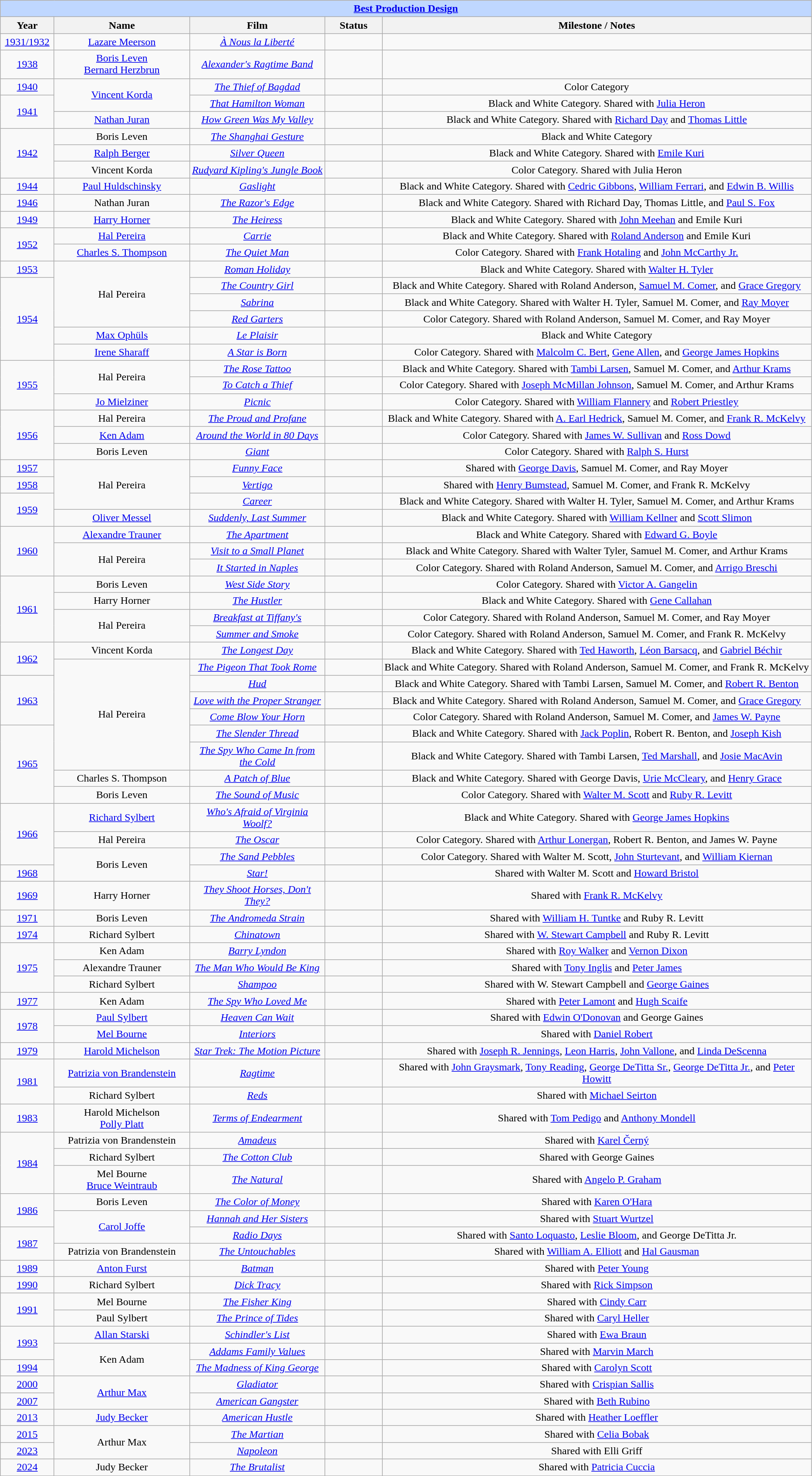<table class="wikitable" style="text-align: center">
<tr ---- bgcolor="#bfd7ff">
<td colspan=5 align=center><strong><a href='#'>Best Production Design</a></strong></td>
</tr>
<tr ---- bgcolor="#ebf5ff">
<th width="075">Year</th>
<th width="200">Name</th>
<th width="200">Film</th>
<th width="080">Status</th>
<th width="650">Milestone / Notes</th>
</tr>
<tr>
<td><a href='#'>1931/1932</a></td>
<td><a href='#'>Lazare Meerson</a></td>
<td><em><a href='#'>À Nous la Liberté</a></em></td>
<td></td>
<td></td>
</tr>
<tr>
<td><a href='#'>1938</a></td>
<td><a href='#'>Boris Leven</a><br><a href='#'>Bernard Herzbrun</a></td>
<td><em><a href='#'>Alexander's Ragtime Band</a></em></td>
<td></td>
<td></td>
</tr>
<tr>
<td><a href='#'>1940</a></td>
<td rowspan="2"><a href='#'>Vincent Korda</a></td>
<td><em><a href='#'>The Thief of Bagdad</a></em></td>
<td></td>
<td>Color Category</td>
</tr>
<tr>
<td rowspan="2"><a href='#'>1941</a></td>
<td><em><a href='#'>That Hamilton Woman</a></em></td>
<td></td>
<td>Black and White Category. Shared with <a href='#'>Julia Heron</a></td>
</tr>
<tr>
<td><a href='#'>Nathan Juran</a></td>
<td><em><a href='#'>How Green Was My Valley</a></em></td>
<td></td>
<td>Black and White Category. Shared with <a href='#'>Richard Day</a> and <a href='#'>Thomas Little</a></td>
</tr>
<tr>
<td rowspan="3"><a href='#'>1942</a></td>
<td>Boris Leven</td>
<td><em><a href='#'>The Shanghai Gesture</a></em></td>
<td></td>
<td>Black and White Category</td>
</tr>
<tr>
<td><a href='#'>Ralph Berger</a></td>
<td><em><a href='#'>Silver Queen</a></em></td>
<td></td>
<td>Black and White Category. Shared with <a href='#'>Emile Kuri</a></td>
</tr>
<tr>
<td>Vincent Korda</td>
<td><em><a href='#'>Rudyard Kipling's Jungle Book</a></em></td>
<td></td>
<td>Color Category. Shared with Julia Heron</td>
</tr>
<tr>
<td><a href='#'>1944</a></td>
<td><a href='#'>Paul Huldschinsky</a></td>
<td><em><a href='#'>Gaslight</a></em></td>
<td></td>
<td>Black and White Category. Shared with <a href='#'>Cedric Gibbons</a>, <a href='#'>William Ferrari</a>, and <a href='#'>Edwin B. Willis</a></td>
</tr>
<tr>
<td><a href='#'>1946</a></td>
<td>Nathan Juran</td>
<td><em><a href='#'>The Razor's Edge</a></em></td>
<td></td>
<td>Black and White Category. Shared with Richard Day, Thomas Little, and <a href='#'>Paul S. Fox</a></td>
</tr>
<tr>
<td><a href='#'>1949</a></td>
<td><a href='#'>Harry Horner</a></td>
<td><em><a href='#'>The Heiress</a></em></td>
<td></td>
<td>Black and White Category. Shared with <a href='#'>John Meehan</a> and Emile Kuri</td>
</tr>
<tr>
<td rowspan=2><a href='#'>1952</a></td>
<td><a href='#'>Hal Pereira</a></td>
<td><em><a href='#'>Carrie</a></em></td>
<td></td>
<td>Black and White Category. Shared with <a href='#'>Roland Anderson</a> and Emile Kuri</td>
</tr>
<tr>
<td><a href='#'>Charles S. Thompson</a></td>
<td><em><a href='#'>The Quiet Man</a></em></td>
<td></td>
<td>Color Category. Shared with <a href='#'>Frank Hotaling</a> and <a href='#'>John McCarthy Jr.</a></td>
</tr>
<tr>
<td><a href='#'>1953</a></td>
<td rowspan=4>Hal Pereira</td>
<td><em><a href='#'>Roman Holiday</a></em></td>
<td></td>
<td>Black and White Category. Shared with <a href='#'>Walter H. Tyler</a></td>
</tr>
<tr>
<td rowspan=5><a href='#'>1954</a></td>
<td><em><a href='#'>The Country Girl</a></em></td>
<td></td>
<td>Black and White Category. Shared with Roland Anderson, <a href='#'>Samuel M. Comer</a>, and <a href='#'>Grace Gregory</a></td>
</tr>
<tr>
<td><em><a href='#'>Sabrina</a></em></td>
<td></td>
<td>Black and White Category. Shared with Walter H. Tyler, Samuel M. Comer, and <a href='#'>Ray Moyer</a></td>
</tr>
<tr>
<td><em><a href='#'>Red Garters</a></em></td>
<td></td>
<td>Color Category. Shared with Roland Anderson, Samuel M. Comer, and Ray Moyer</td>
</tr>
<tr>
<td><a href='#'>Max Ophüls</a></td>
<td><em><a href='#'>Le Plaisir</a></em></td>
<td></td>
<td>Black and White Category</td>
</tr>
<tr>
<td><a href='#'>Irene Sharaff</a></td>
<td><em><a href='#'>A Star is Born</a></em></td>
<td></td>
<td>Color Category. Shared with <a href='#'>Malcolm C. Bert</a>, <a href='#'>Gene Allen</a>, and <a href='#'>George James Hopkins</a></td>
</tr>
<tr>
<td rowspan=3><a href='#'>1955</a></td>
<td rowspan=2>Hal Pereira</td>
<td><em><a href='#'>The Rose Tattoo</a></em></td>
<td></td>
<td>Black and White Category. Shared with <a href='#'>Tambi Larsen</a>, Samuel M. Comer, and <a href='#'>Arthur Krams</a></td>
</tr>
<tr>
<td><em><a href='#'>To Catch a Thief</a></em></td>
<td></td>
<td>Color Category. Shared with <a href='#'>Joseph McMillan Johnson</a>, Samuel M. Comer, and Arthur Krams</td>
</tr>
<tr>
<td><a href='#'>Jo Mielziner</a></td>
<td><em><a href='#'>Picnic</a></em></td>
<td></td>
<td>Color Category. Shared with <a href='#'>William Flannery</a> and <a href='#'>Robert Priestley</a></td>
</tr>
<tr>
<td rowspan=3><a href='#'>1956</a></td>
<td>Hal Pereira</td>
<td><em><a href='#'>The Proud and Profane</a></em></td>
<td></td>
<td>Black and White Category. Shared with <a href='#'>A. Earl Hedrick</a>, Samuel M. Comer, and <a href='#'>Frank R. McKelvy</a></td>
</tr>
<tr>
<td><a href='#'>Ken Adam</a></td>
<td><em><a href='#'>Around the World in 80 Days</a></em></td>
<td></td>
<td>Color Category. Shared with <a href='#'>James W. Sullivan</a> and <a href='#'>Ross Dowd</a></td>
</tr>
<tr>
<td>Boris Leven</td>
<td><em><a href='#'>Giant</a></em></td>
<td></td>
<td>Color Category. Shared with <a href='#'>Ralph S. Hurst</a></td>
</tr>
<tr>
<td><a href='#'>1957</a></td>
<td rowspan=3>Hal Pereira</td>
<td><em><a href='#'>Funny Face</a></em></td>
<td></td>
<td>Shared with <a href='#'>George Davis</a>, Samuel M. Comer, and Ray Moyer</td>
</tr>
<tr>
<td><a href='#'>1958</a></td>
<td><em><a href='#'>Vertigo</a></em></td>
<td></td>
<td>Shared with <a href='#'>Henry Bumstead</a>, Samuel M. Comer, and Frank R. McKelvy</td>
</tr>
<tr>
<td rowspan=2><a href='#'>1959</a></td>
<td><em><a href='#'>Career</a></em></td>
<td></td>
<td>Black and White Category. Shared with Walter H. Tyler, Samuel M. Comer, and Arthur Krams</td>
</tr>
<tr>
<td><a href='#'>Oliver Messel</a></td>
<td><em><a href='#'>Suddenly, Last Summer</a></em></td>
<td></td>
<td>Black and White Category. Shared with <a href='#'>William Kellner</a> and <a href='#'>Scott Slimon</a></td>
</tr>
<tr>
<td rowspan=3><a href='#'>1960</a></td>
<td><a href='#'>Alexandre Trauner</a></td>
<td><em><a href='#'>The Apartment</a></em></td>
<td></td>
<td>Black and White Category. Shared with <a href='#'>Edward G. Boyle</a></td>
</tr>
<tr>
<td rowspan=2>Hal Pereira</td>
<td><em><a href='#'>Visit to a Small Planet</a></em></td>
<td></td>
<td>Black and White Category. Shared with Walter Tyler, Samuel M. Comer, and Arthur Krams</td>
</tr>
<tr>
<td><em><a href='#'>It Started in Naples</a></em></td>
<td></td>
<td>Color Category. Shared with Roland Anderson, Samuel M. Comer, and <a href='#'>Arrigo Breschi</a></td>
</tr>
<tr>
<td rowspan="4"><a href='#'>1961</a></td>
<td>Boris Leven</td>
<td><em><a href='#'>West Side Story</a></em></td>
<td></td>
<td>Color Category. Shared with <a href='#'>Victor A. Gangelin</a></td>
</tr>
<tr>
<td>Harry Horner</td>
<td><em><a href='#'>The Hustler</a></em></td>
<td></td>
<td>Black and White Category. Shared with <a href='#'>Gene Callahan</a></td>
</tr>
<tr>
<td rowspan=2>Hal Pereira</td>
<td><em><a href='#'>Breakfast at Tiffany's</a></em></td>
<td></td>
<td>Color Category. Shared with Roland Anderson, Samuel M. Comer, and Ray Moyer</td>
</tr>
<tr>
<td><em><a href='#'>Summer and Smoke</a></em></td>
<td></td>
<td>Color Category. Shared with Roland Anderson, Samuel M. Comer, and Frank R. McKelvy</td>
</tr>
<tr>
<td rowspan=2><a href='#'>1962</a></td>
<td>Vincent Korda</td>
<td><em><a href='#'>The Longest Day</a></em></td>
<td></td>
<td>Black and White Category. Shared with <a href='#'>Ted Haworth</a>, <a href='#'>Léon Barsacq</a>, and <a href='#'>Gabriel Béchir</a></td>
</tr>
<tr>
<td rowspan=6>Hal Pereira</td>
<td><em><a href='#'>The Pigeon That Took Rome</a></em></td>
<td></td>
<td>Black and White Category. Shared with Roland Anderson, Samuel M. Comer, and Frank R. McKelvy</td>
</tr>
<tr>
<td rowspan=3><a href='#'>1963</a></td>
<td><em><a href='#'>Hud</a></em></td>
<td></td>
<td>Black and White Category. Shared with Tambi Larsen, Samuel M. Comer, and <a href='#'>Robert R. Benton</a></td>
</tr>
<tr>
<td><em><a href='#'>Love with the Proper Stranger</a></em></td>
<td></td>
<td>Black and White Category. Shared with Roland Anderson, Samuel M. Comer, and <a href='#'>Grace Gregory</a></td>
</tr>
<tr>
<td><em><a href='#'>Come Blow Your Horn</a></em></td>
<td></td>
<td>Color Category. Shared with Roland Anderson, Samuel M. Comer, and <a href='#'>James W. Payne</a></td>
</tr>
<tr>
<td rowspan=4><a href='#'>1965</a></td>
<td><em><a href='#'>The Slender Thread</a></em></td>
<td></td>
<td>Black and White Category. Shared with <a href='#'>Jack Poplin</a>, Robert R. Benton, and <a href='#'>Joseph Kish</a></td>
</tr>
<tr>
<td><em><a href='#'>The Spy Who Came In from the Cold</a></em></td>
<td></td>
<td>Black and White Category. Shared with Tambi Larsen, <a href='#'>Ted Marshall</a>, and <a href='#'>Josie MacAvin</a></td>
</tr>
<tr>
<td>Charles S. Thompson</td>
<td><em><a href='#'>A Patch of Blue</a></em></td>
<td></td>
<td>Black and White Category. Shared with George Davis, <a href='#'>Urie McCleary</a>, and <a href='#'>Henry Grace</a></td>
</tr>
<tr>
<td>Boris Leven</td>
<td><em><a href='#'>The Sound of Music</a></em></td>
<td></td>
<td>Color Category. Shared with <a href='#'>Walter M. Scott</a> and <a href='#'>Ruby R. Levitt</a></td>
</tr>
<tr>
<td rowspan="3"><a href='#'>1966</a></td>
<td><a href='#'>Richard Sylbert</a></td>
<td><em><a href='#'>Who's Afraid of Virginia Woolf?</a></em></td>
<td></td>
<td>Black and White Category. Shared with <a href='#'>George James Hopkins</a></td>
</tr>
<tr>
<td>Hal Pereira</td>
<td><em><a href='#'>The Oscar</a></em></td>
<td></td>
<td>Color Category. Shared with <a href='#'>Arthur Lonergan</a>, Robert R. Benton, and James W. Payne</td>
</tr>
<tr>
<td rowspan="2">Boris Leven</td>
<td><em><a href='#'>The Sand Pebbles</a></em></td>
<td></td>
<td>Color Category. Shared with Walter M. Scott, <a href='#'>John Sturtevant</a>, and <a href='#'>William Kiernan</a></td>
</tr>
<tr>
<td><a href='#'>1968</a></td>
<td><em><a href='#'>Star!</a></em></td>
<td></td>
<td>Shared with Walter M. Scott and <a href='#'>Howard Bristol</a></td>
</tr>
<tr>
<td><a href='#'>1969</a></td>
<td>Harry Horner</td>
<td><em><a href='#'>They Shoot Horses, Don't They?</a></em></td>
<td></td>
<td>Shared with <a href='#'>Frank R. McKelvy</a></td>
</tr>
<tr>
<td><a href='#'>1971</a></td>
<td>Boris Leven</td>
<td><em><a href='#'>The Andromeda Strain</a></em></td>
<td></td>
<td>Shared with <a href='#'>William H. Tuntke</a> and Ruby R. Levitt</td>
</tr>
<tr>
<td><a href='#'>1974</a></td>
<td>Richard Sylbert</td>
<td><em><a href='#'>Chinatown</a></em></td>
<td></td>
<td>Shared with <a href='#'>W. Stewart Campbell</a> and Ruby R. Levitt</td>
</tr>
<tr>
<td rowspan="3"><a href='#'>1975</a></td>
<td>Ken Adam</td>
<td><em><a href='#'>Barry Lyndon</a></em></td>
<td></td>
<td>Shared with <a href='#'>Roy Walker</a> and <a href='#'>Vernon Dixon</a></td>
</tr>
<tr>
<td>Alexandre Trauner</td>
<td><em><a href='#'>The Man Who Would Be King</a></em></td>
<td></td>
<td>Shared with <a href='#'>Tony Inglis</a> and <a href='#'>Peter James</a></td>
</tr>
<tr>
<td>Richard Sylbert</td>
<td><em><a href='#'>Shampoo</a></em></td>
<td></td>
<td>Shared with W. Stewart Campbell and <a href='#'>George Gaines</a></td>
</tr>
<tr>
<td><a href='#'>1977</a></td>
<td>Ken Adam</td>
<td><em><a href='#'>The Spy Who Loved Me</a></em></td>
<td></td>
<td>Shared with <a href='#'>Peter Lamont</a> and <a href='#'>Hugh Scaife</a></td>
</tr>
<tr>
<td rowspan=2><a href='#'>1978</a></td>
<td><a href='#'>Paul Sylbert</a></td>
<td><em><a href='#'>Heaven Can Wait</a></em></td>
<td></td>
<td>Shared with <a href='#'>Edwin O'Donovan</a> and George Gaines</td>
</tr>
<tr>
<td><a href='#'>Mel Bourne</a></td>
<td><em><a href='#'>Interiors</a></em></td>
<td></td>
<td>Shared with <a href='#'>Daniel Robert</a></td>
</tr>
<tr>
<td><a href='#'>1979</a></td>
<td><a href='#'>Harold Michelson</a></td>
<td><em><a href='#'>Star Trek: The Motion Picture</a></em></td>
<td></td>
<td>Shared with <a href='#'>Joseph R. Jennings</a>, <a href='#'>Leon Harris</a>, <a href='#'>John Vallone</a>, and <a href='#'>Linda DeScenna</a></td>
</tr>
<tr>
<td rowspan=2><a href='#'>1981</a></td>
<td><a href='#'>Patrizia von Brandenstein</a></td>
<td><em><a href='#'>Ragtime</a></em></td>
<td></td>
<td>Shared with <a href='#'>John Graysmark</a>, <a href='#'>Tony Reading</a>, <a href='#'>George DeTitta Sr.</a>, <a href='#'>George DeTitta Jr.</a>, and <a href='#'>Peter Howitt</a></td>
</tr>
<tr>
<td>Richard Sylbert</td>
<td><em><a href='#'>Reds</a></em></td>
<td></td>
<td>Shared with <a href='#'>Michael Seirton</a></td>
</tr>
<tr>
<td><a href='#'>1983</a></td>
<td>Harold Michelson<br><a href='#'>Polly Platt</a></td>
<td><em><a href='#'>Terms of Endearment</a></em></td>
<td></td>
<td>Shared with <a href='#'>Tom Pedigo</a> and <a href='#'>Anthony Mondell</a></td>
</tr>
<tr>
<td rowspan=3><a href='#'>1984</a></td>
<td>Patrizia von Brandenstein</td>
<td><em><a href='#'>Amadeus</a></em></td>
<td></td>
<td>Shared with <a href='#'>Karel Černý</a></td>
</tr>
<tr>
<td>Richard Sylbert</td>
<td><em><a href='#'>The Cotton Club</a></em></td>
<td></td>
<td>Shared with George Gaines</td>
</tr>
<tr>
<td>Mel Bourne<br><a href='#'>Bruce Weintraub</a></td>
<td><em><a href='#'>The Natural</a></em></td>
<td></td>
<td>Shared with <a href='#'>Angelo P. Graham</a></td>
</tr>
<tr>
<td rowspan=2><a href='#'>1986</a></td>
<td>Boris Leven</td>
<td><em><a href='#'>The Color of Money</a></em></td>
<td></td>
<td>Shared with <a href='#'>Karen O'Hara</a></td>
</tr>
<tr>
<td rowspan=2><a href='#'>Carol Joffe</a></td>
<td><em><a href='#'>Hannah and Her Sisters</a></em></td>
<td></td>
<td>Shared with <a href='#'>Stuart Wurtzel</a></td>
</tr>
<tr>
<td rowspan=2><a href='#'>1987</a></td>
<td><em><a href='#'>Radio Days</a></em></td>
<td></td>
<td>Shared with <a href='#'>Santo Loquasto</a>, <a href='#'>Leslie Bloom</a>, and George DeTitta Jr.</td>
</tr>
<tr>
<td>Patrizia von Brandenstein</td>
<td><em><a href='#'>The Untouchables</a></em></td>
<td></td>
<td>Shared with <a href='#'>William A. Elliott</a> and <a href='#'>Hal Gausman</a></td>
</tr>
<tr>
<td><a href='#'>1989</a></td>
<td><a href='#'>Anton Furst</a></td>
<td><em><a href='#'>Batman</a></em></td>
<td></td>
<td>Shared with <a href='#'>Peter Young</a></td>
</tr>
<tr>
<td><a href='#'>1990</a></td>
<td>Richard Sylbert</td>
<td><em><a href='#'>Dick Tracy</a></em></td>
<td></td>
<td>Shared with <a href='#'>Rick Simpson</a></td>
</tr>
<tr>
<td rowspan=2><a href='#'>1991</a></td>
<td>Mel Bourne</td>
<td><em><a href='#'>The Fisher King</a></em></td>
<td></td>
<td>Shared with <a href='#'>Cindy Carr</a></td>
</tr>
<tr>
<td>Paul Sylbert</td>
<td><em><a href='#'>The Prince of Tides</a></em></td>
<td></td>
<td>Shared with <a href='#'>Caryl Heller</a></td>
</tr>
<tr>
<td rowspan="2"><a href='#'>1993</a></td>
<td><a href='#'>Allan Starski</a></td>
<td><em><a href='#'>Schindler's List</a></em></td>
<td></td>
<td>Shared with <a href='#'>Ewa Braun</a></td>
</tr>
<tr>
<td rowspan="2">Ken Adam</td>
<td><em><a href='#'>Addams Family Values</a></em></td>
<td></td>
<td>Shared with <a href='#'>Marvin March</a></td>
</tr>
<tr>
<td><a href='#'>1994</a></td>
<td><em><a href='#'>The Madness of King George</a></em></td>
<td></td>
<td>Shared with <a href='#'>Carolyn Scott</a></td>
</tr>
<tr>
<td><a href='#'>2000</a></td>
<td rowspan=2><a href='#'>Arthur Max</a></td>
<td><em><a href='#'>Gladiator</a></em></td>
<td></td>
<td>Shared with <a href='#'>Crispian Sallis</a></td>
</tr>
<tr>
<td><a href='#'>2007</a></td>
<td><em><a href='#'>American Gangster</a></em></td>
<td></td>
<td>Shared with <a href='#'>Beth Rubino</a></td>
</tr>
<tr>
<td><a href='#'>2013</a></td>
<td><a href='#'>Judy Becker</a></td>
<td><em><a href='#'>American Hustle</a></em></td>
<td></td>
<td>Shared with <a href='#'>Heather Loeffler</a></td>
</tr>
<tr>
<td><a href='#'>2015</a></td>
<td rowspan=2>Arthur Max</td>
<td><em><a href='#'>The Martian</a></em></td>
<td></td>
<td>Shared with <a href='#'>Celia Bobak</a></td>
</tr>
<tr>
<td><a href='#'>2023</a></td>
<td><em><a href='#'>Napoleon</a></em></td>
<td></td>
<td>Shared with Elli Griff</td>
</tr>
<tr>
<td><a href='#'>2024</a></td>
<td>Judy Becker</td>
<td><em><a href='#'>The Brutalist</a></em></td>
<td></td>
<td>Shared with <a href='#'>Patricia Cuccia</a></td>
</tr>
</table>
